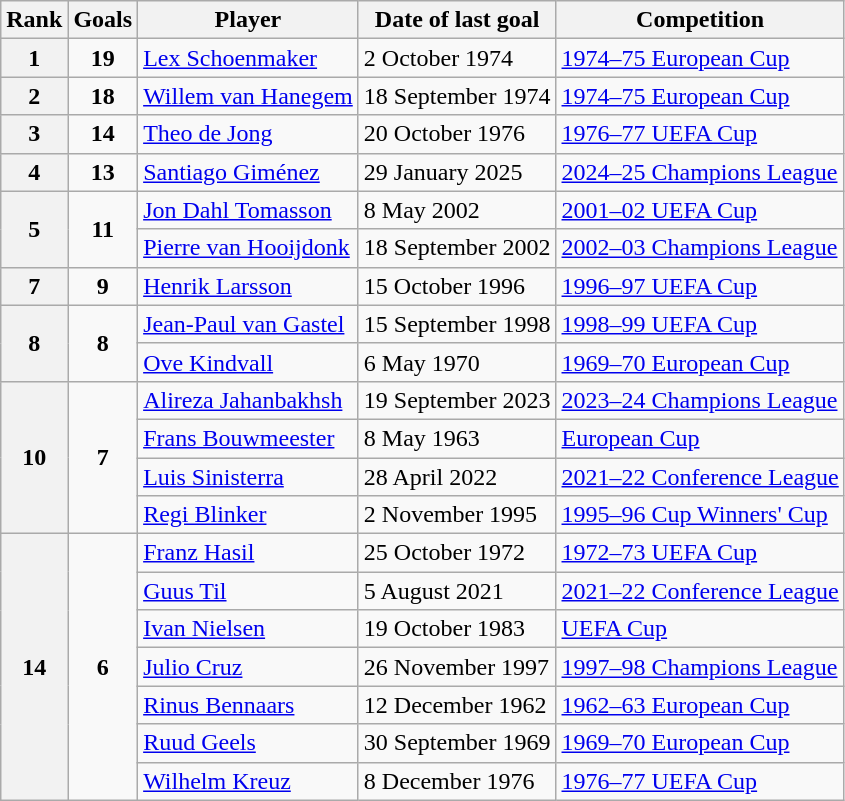<table class="wikitable" style=text-align:left;>
<tr>
<th>Rank</th>
<th>Goals</th>
<th>Player</th>
<th>Date of last goal</th>
<th>Competition</th>
</tr>
<tr>
<th align=center>1</th>
<td align=center><strong>19</strong></td>
<td> <a href='#'>Lex Schoenmaker</a></td>
<td>2 October 1974</td>
<td align=left><a href='#'>1974–75 European Cup</a></td>
</tr>
<tr>
<th align=center>2</th>
<td align=center><strong>18</strong></td>
<td> <a href='#'>Willem van Hanegem</a></td>
<td>18 September 1974</td>
<td><a href='#'>1974–75 European Cup</a></td>
</tr>
<tr>
<th align=center>3</th>
<td align=center><strong>14</strong></td>
<td> <a href='#'>Theo de Jong</a></td>
<td>20 October 1976</td>
<td><a href='#'>1976–77 UEFA Cup</a></td>
</tr>
<tr>
<th align=center>4</th>
<td align=center><strong>13</strong></td>
<td align=left> <a href='#'>Santiago Giménez</a></td>
<td>29 January 2025</td>
<td><a href='#'>2024–25 Champions League</a></td>
</tr>
<tr>
<th align=center rowspan="2">5</th>
<td align=center rowspan="2"><strong>11</strong></td>
<td> <a href='#'>Jon Dahl Tomasson</a></td>
<td>8 May 2002</td>
<td><a href='#'>2001–02 UEFA Cup</a></td>
</tr>
<tr>
<td> <a href='#'>Pierre van Hooijdonk</a></td>
<td>18 September 2002</td>
<td><a href='#'>2002–03 Champions League</a></td>
</tr>
<tr>
<th align=center>7</th>
<td align=center><strong>9</strong></td>
<td> <a href='#'>Henrik Larsson</a></td>
<td>15 October 1996</td>
<td><a href='#'>1996–97 UEFA Cup</a></td>
</tr>
<tr>
<th align=center rowspan="2">8</th>
<td align=center rowspan="2"><strong>8</strong></td>
<td> <a href='#'>Jean-Paul van Gastel</a></td>
<td>15 September 1998</td>
<td><a href='#'>1998–99 UEFA Cup</a></td>
</tr>
<tr>
<td> <a href='#'>Ove Kindvall</a></td>
<td>6 May 1970</td>
<td><a href='#'>1969–70 European Cup</a></td>
</tr>
<tr>
<th align=center rowspan="4">10</th>
<td align=center rowspan="4"><strong>7</strong></td>
<td> <a href='#'>Alireza Jahanbakhsh</a></td>
<td>19 September 2023</td>
<td><a href='#'>2023–24 Champions League</a></td>
</tr>
<tr>
<td> <a href='#'>Frans Bouwmeester</a></td>
<td>8 May 1963</td>
<td><a href='#'>European Cup</a></td>
</tr>
<tr>
<td align=left> <a href='#'>Luis Sinisterra</a></td>
<td>28 April 2022</td>
<td><a href='#'>2021–22 Conference League</a></td>
</tr>
<tr>
<td> <a href='#'>Regi Blinker</a></td>
<td>2 November 1995</td>
<td><a href='#'>1995–96 Cup Winners' Cup</a></td>
</tr>
<tr>
<th align=center rowspan="7">14</th>
<td align=center rowspan="7"><strong>6</strong></td>
<td> <a href='#'>Franz Hasil</a></td>
<td>25 October 1972</td>
<td><a href='#'>1972–73 UEFA Cup</a></td>
</tr>
<tr>
<td> <a href='#'>Guus Til</a></td>
<td>5 August 2021</td>
<td><a href='#'>2021–22 Conference League</a></td>
</tr>
<tr>
<td> <a href='#'>Ivan Nielsen</a></td>
<td>19 October 1983</td>
<td><a href='#'>UEFA Cup</a></td>
</tr>
<tr>
<td> <a href='#'>Julio Cruz</a></td>
<td>26 November 1997</td>
<td><a href='#'>1997–98 Champions League</a></td>
</tr>
<tr>
<td> <a href='#'>Rinus Bennaars</a></td>
<td>12 December 1962</td>
<td><a href='#'>1962–63 European Cup</a></td>
</tr>
<tr>
<td> <a href='#'>Ruud Geels</a></td>
<td>30 September 1969</td>
<td><a href='#'>1969–70 European Cup</a></td>
</tr>
<tr>
<td align=left> <a href='#'>Wilhelm Kreuz</a></td>
<td>8 December 1976</td>
<td><a href='#'>1976–77 UEFA Cup</a></td>
</tr>
</table>
